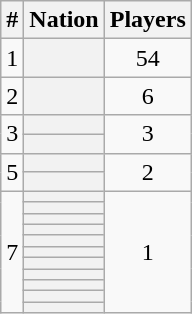<table class="wikitable sortable plainrowheaders" style="text-align:center">
<tr>
<th scope="col">#</th>
<th scope="col">Nation</th>
<th scope="col">Players</th>
</tr>
<tr>
<td>1</td>
<th scope="row"></th>
<td>54</td>
</tr>
<tr>
<td>2</td>
<th scope="row"></th>
<td>6</td>
</tr>
<tr>
<td rowspan="2">3</td>
<th scope="row"></th>
<td rowspan="2">3</td>
</tr>
<tr>
<th scope="row"></th>
</tr>
<tr>
<td rowspan="2">5</td>
<th scope="row"></th>
<td rowspan="2">2</td>
</tr>
<tr>
<th scope="row"></th>
</tr>
<tr>
<td rowspan="11">7</td>
<th scope="row"></th>
<td rowspan="11">1</td>
</tr>
<tr>
<th scope="row"></th>
</tr>
<tr>
<th scope="row"></th>
</tr>
<tr>
<th scope="row"></th>
</tr>
<tr>
<th scope="row"></th>
</tr>
<tr>
<th scope="row"></th>
</tr>
<tr>
<th scope="row"></th>
</tr>
<tr>
<th scope="row"></th>
</tr>
<tr>
<th scope="row"></th>
</tr>
<tr>
<th scope="row"></th>
</tr>
<tr>
<th scope="row"></th>
</tr>
</table>
